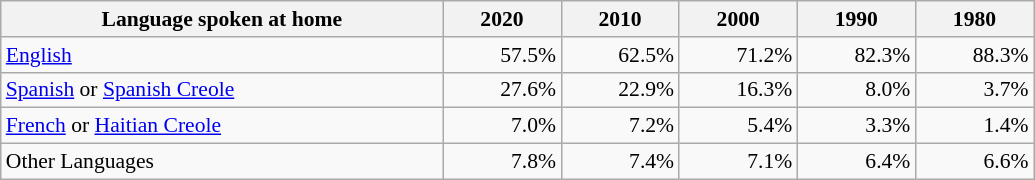<table class="wikitable" style="font-size: 90%; text-align: right;">
<tr>
<th style="width: 20em;">Language spoken at home</th>
<th style="width: 5em;">2020</th>
<th style="width: 5em;">2010</th>
<th style="width: 5em;">2000</th>
<th style="width: 5em;">1990</th>
<th style="width: 5em;">1980</th>
</tr>
<tr>
<td style="text-align:left"><a href='#'>English</a></td>
<td>57.5%</td>
<td>62.5%</td>
<td>71.2%</td>
<td>82.3%</td>
<td>88.3%</td>
</tr>
<tr>
<td style="text-align:left"><a href='#'>Spanish</a> or <a href='#'>Spanish Creole</a></td>
<td>27.6%</td>
<td>22.9%</td>
<td>16.3%</td>
<td>8.0%</td>
<td>3.7%</td>
</tr>
<tr>
<td style="text-align:left"><a href='#'>French</a> or <a href='#'>Haitian Creole</a></td>
<td>7.0%</td>
<td>7.2%</td>
<td>5.4%</td>
<td>3.3%</td>
<td>1.4%</td>
</tr>
<tr>
<td style="text-align:left">Other Languages</td>
<td>7.8%</td>
<td>7.4%</td>
<td>7.1%</td>
<td>6.4%</td>
<td>6.6%</td>
</tr>
</table>
